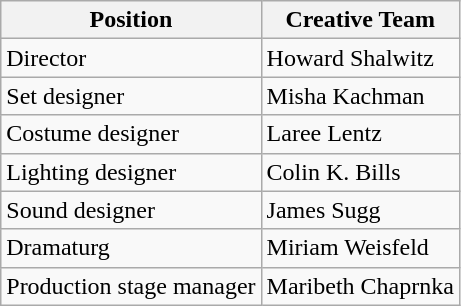<table class="wikitable">
<tr>
<th>Position</th>
<th>Creative Team</th>
</tr>
<tr>
<td>Director</td>
<td>Howard Shalwitz</td>
</tr>
<tr>
<td>Set designer</td>
<td>Misha Kachman</td>
</tr>
<tr>
<td>Costume designer</td>
<td>Laree Lentz</td>
</tr>
<tr>
<td>Lighting designer</td>
<td>Colin K. Bills</td>
</tr>
<tr>
<td>Sound designer</td>
<td>James Sugg</td>
</tr>
<tr>
<td>Dramaturg</td>
<td>Miriam Weisfeld</td>
</tr>
<tr>
<td>Production stage manager</td>
<td>Maribeth Chaprnka</td>
</tr>
</table>
